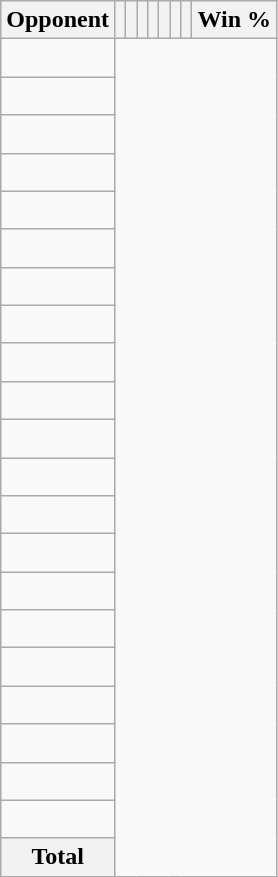<table class="wikitable sortable collapsible collapsed" style="text-align: center;">
<tr>
<th>Opponent</th>
<th></th>
<th></th>
<th></th>
<th></th>
<th></th>
<th></th>
<th></th>
<th>Win %</th>
</tr>
<tr>
<td align="left"><br></td>
</tr>
<tr>
<td align="left"><br></td>
</tr>
<tr>
<td align="left"><br></td>
</tr>
<tr>
<td align="left"><br></td>
</tr>
<tr>
<td align="left"><br></td>
</tr>
<tr>
<td align="left"><br></td>
</tr>
<tr>
<td align="left"><br></td>
</tr>
<tr>
<td align="left"><br></td>
</tr>
<tr>
<td align="left"><br></td>
</tr>
<tr>
<td align="left"><br></td>
</tr>
<tr>
<td align="left"><br></td>
</tr>
<tr>
<td align="left"><br></td>
</tr>
<tr>
<td align="left"><br></td>
</tr>
<tr>
<td align="left"><br></td>
</tr>
<tr>
<td align="left"><br></td>
</tr>
<tr>
<td align="left"><br></td>
</tr>
<tr>
<td align="left"><br></td>
</tr>
<tr>
<td align="left"><br></td>
</tr>
<tr>
<td align="left"><br></td>
</tr>
<tr>
<td align="left"><br></td>
</tr>
<tr>
<td align="left"><br></td>
</tr>
<tr class="sortbottom">
<th>Total<br></th>
</tr>
</table>
